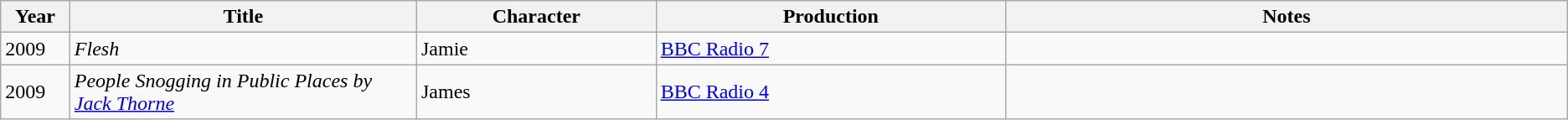<table class="wikitable">
<tr>
<th scope="col" style="width:50px;">Year</th>
<th scope="col" style="width:300px;">Title</th>
<th scope="col" style="width:200px;">Character</th>
<th scope="col" style="width:300px;">Production</th>
<th scope="col" style="width:500px;">Notes</th>
</tr>
<tr>
<td>2009</td>
<td><em>Flesh</em></td>
<td>Jamie</td>
<td><a href='#'>BBC Radio 7</a></td>
<td></td>
</tr>
<tr>
<td>2009</td>
<td><em>People Snogging in Public Places by <a href='#'>Jack Thorne</a></em></td>
<td>James</td>
<td><a href='#'>BBC Radio 4</a></td>
<td></td>
</tr>
</table>
